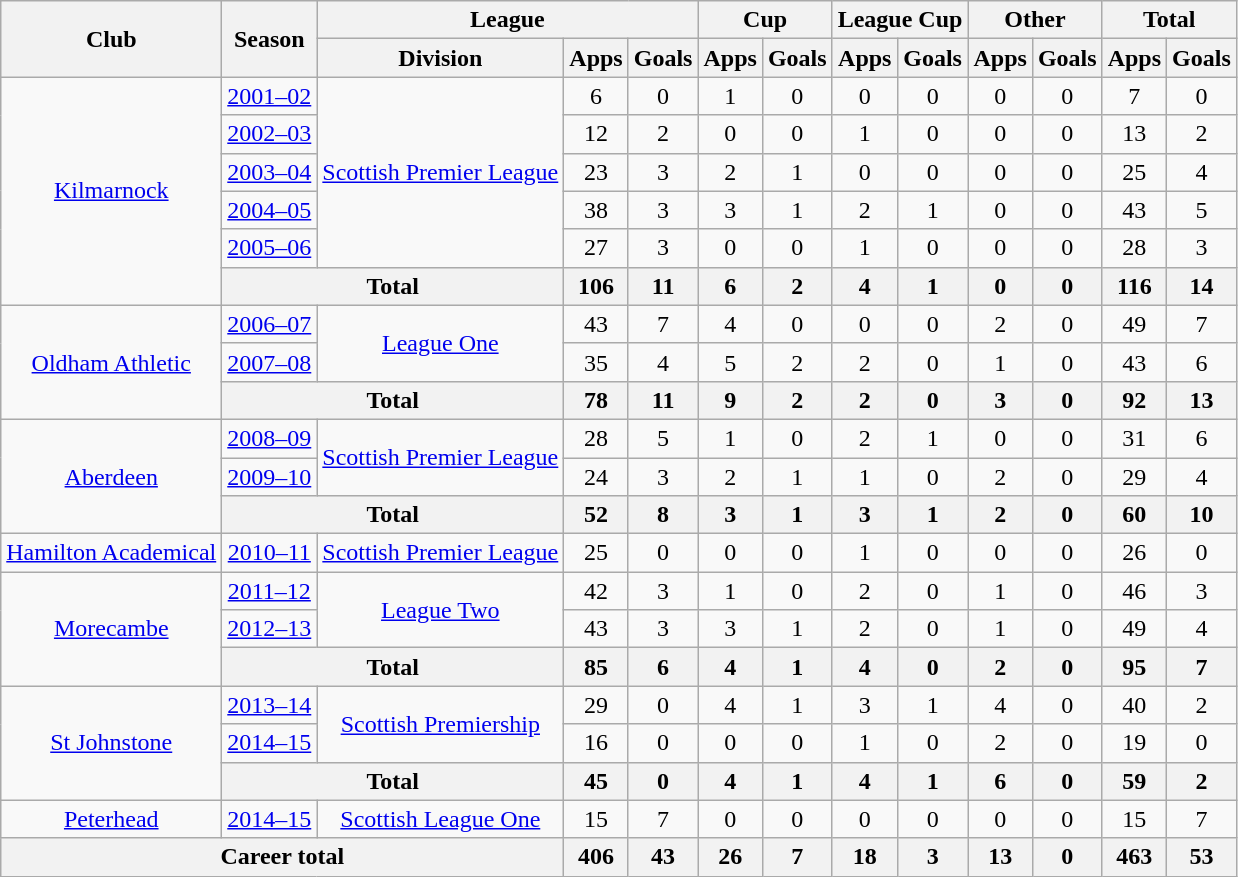<table class="wikitable" style="text-align:center">
<tr>
<th rowspan="2">Club</th>
<th rowspan="2">Season</th>
<th colspan="3">League</th>
<th colspan="2">Cup</th>
<th colspan="2">League Cup</th>
<th colspan="2">Other</th>
<th colspan="2">Total</th>
</tr>
<tr>
<th>Division</th>
<th>Apps</th>
<th>Goals</th>
<th>Apps</th>
<th>Goals</th>
<th>Apps</th>
<th>Goals</th>
<th>Apps</th>
<th>Goals</th>
<th>Apps</th>
<th>Goals</th>
</tr>
<tr>
<td rowspan="6"><a href='#'>Kilmarnock</a></td>
<td><a href='#'>2001–02</a></td>
<td rowspan="5"><a href='#'>Scottish Premier League</a></td>
<td>6</td>
<td>0</td>
<td>1</td>
<td>0</td>
<td>0</td>
<td>0</td>
<td>0</td>
<td>0</td>
<td>7</td>
<td>0</td>
</tr>
<tr>
<td><a href='#'>2002–03</a></td>
<td>12</td>
<td>2</td>
<td>0</td>
<td>0</td>
<td>1</td>
<td>0</td>
<td>0</td>
<td>0</td>
<td>13</td>
<td>2</td>
</tr>
<tr>
<td><a href='#'>2003–04</a></td>
<td>23</td>
<td>3</td>
<td>2</td>
<td>1</td>
<td>0</td>
<td>0</td>
<td>0</td>
<td>0</td>
<td>25</td>
<td>4</td>
</tr>
<tr>
<td><a href='#'>2004–05</a></td>
<td>38</td>
<td>3</td>
<td>3</td>
<td>1</td>
<td>2</td>
<td>1</td>
<td>0</td>
<td>0</td>
<td>43</td>
<td>5</td>
</tr>
<tr>
<td><a href='#'>2005–06</a></td>
<td>27</td>
<td>3</td>
<td>0</td>
<td>0</td>
<td>1</td>
<td>0</td>
<td>0</td>
<td>0</td>
<td>28</td>
<td>3</td>
</tr>
<tr>
<th colspan="2">Total</th>
<th>106</th>
<th>11</th>
<th>6</th>
<th>2</th>
<th>4</th>
<th>1</th>
<th>0</th>
<th>0</th>
<th>116</th>
<th>14</th>
</tr>
<tr>
<td rowspan="3"><a href='#'>Oldham Athletic</a></td>
<td><a href='#'>2006–07</a></td>
<td rowspan="2"><a href='#'>League One</a></td>
<td>43</td>
<td>7</td>
<td>4</td>
<td>0</td>
<td>0</td>
<td>0</td>
<td>2</td>
<td>0</td>
<td>49</td>
<td>7</td>
</tr>
<tr>
<td><a href='#'>2007–08</a></td>
<td>35</td>
<td>4</td>
<td>5</td>
<td>2</td>
<td>2</td>
<td>0</td>
<td>1</td>
<td>0</td>
<td>43</td>
<td>6</td>
</tr>
<tr>
<th colspan="2">Total</th>
<th>78</th>
<th>11</th>
<th>9</th>
<th>2</th>
<th>2</th>
<th>0</th>
<th>3</th>
<th>0</th>
<th>92</th>
<th>13</th>
</tr>
<tr>
<td rowspan="3"><a href='#'>Aberdeen</a></td>
<td><a href='#'>2008–09</a></td>
<td rowspan="2"><a href='#'>Scottish Premier League</a></td>
<td>28</td>
<td>5</td>
<td>1</td>
<td>0</td>
<td>2</td>
<td>1</td>
<td>0</td>
<td>0</td>
<td>31</td>
<td>6</td>
</tr>
<tr>
<td><a href='#'>2009–10</a></td>
<td>24</td>
<td>3</td>
<td>2</td>
<td>1</td>
<td>1</td>
<td>0</td>
<td>2</td>
<td>0</td>
<td>29</td>
<td>4</td>
</tr>
<tr>
<th colspan="2">Total</th>
<th>52</th>
<th>8</th>
<th>3</th>
<th>1</th>
<th>3</th>
<th>1</th>
<th>2</th>
<th>0</th>
<th>60</th>
<th>10</th>
</tr>
<tr>
<td rowspan="1"><a href='#'>Hamilton Academical</a></td>
<td><a href='#'>2010–11</a></td>
<td><a href='#'>Scottish Premier League</a></td>
<td>25</td>
<td>0</td>
<td>0</td>
<td>0</td>
<td>1</td>
<td>0</td>
<td>0</td>
<td>0</td>
<td>26</td>
<td>0</td>
</tr>
<tr>
<td rowspan="3"><a href='#'>Morecambe</a></td>
<td><a href='#'>2011–12</a></td>
<td rowspan="2"><a href='#'>League Two</a></td>
<td>42</td>
<td>3</td>
<td>1</td>
<td>0</td>
<td>2</td>
<td>0</td>
<td>1</td>
<td>0</td>
<td>46</td>
<td>3</td>
</tr>
<tr>
<td><a href='#'>2012–13</a></td>
<td>43</td>
<td>3</td>
<td>3</td>
<td>1</td>
<td>2</td>
<td>0</td>
<td>1</td>
<td>0</td>
<td>49</td>
<td>4</td>
</tr>
<tr>
<th colspan="2">Total</th>
<th>85</th>
<th>6</th>
<th>4</th>
<th>1</th>
<th>4</th>
<th>0</th>
<th>2</th>
<th>0</th>
<th>95</th>
<th>7</th>
</tr>
<tr>
<td rowspan="3"><a href='#'>St Johnstone</a></td>
<td><a href='#'>2013–14</a></td>
<td rowspan="2"><a href='#'>Scottish Premiership</a></td>
<td>29</td>
<td>0</td>
<td>4</td>
<td>1</td>
<td>3</td>
<td>1</td>
<td>4</td>
<td>0</td>
<td>40</td>
<td>2</td>
</tr>
<tr>
<td><a href='#'>2014–15</a></td>
<td>16</td>
<td>0</td>
<td>0</td>
<td>0</td>
<td>1</td>
<td>0</td>
<td>2</td>
<td>0</td>
<td>19</td>
<td>0</td>
</tr>
<tr>
<th colspan="2">Total</th>
<th>45</th>
<th>0</th>
<th>4</th>
<th>1</th>
<th>4</th>
<th>1</th>
<th>6</th>
<th>0</th>
<th>59</th>
<th>2</th>
</tr>
<tr>
<td rowspan="1"><a href='#'>Peterhead</a></td>
<td><a href='#'>2014–15</a></td>
<td><a href='#'>Scottish League One</a></td>
<td>15</td>
<td>7</td>
<td>0</td>
<td>0</td>
<td>0</td>
<td>0</td>
<td>0</td>
<td>0</td>
<td>15</td>
<td>7</td>
</tr>
<tr>
<th colspan="3">Career total</th>
<th>406</th>
<th>43</th>
<th>26</th>
<th>7</th>
<th>18</th>
<th>3</th>
<th>13</th>
<th>0</th>
<th>463</th>
<th>53</th>
</tr>
</table>
